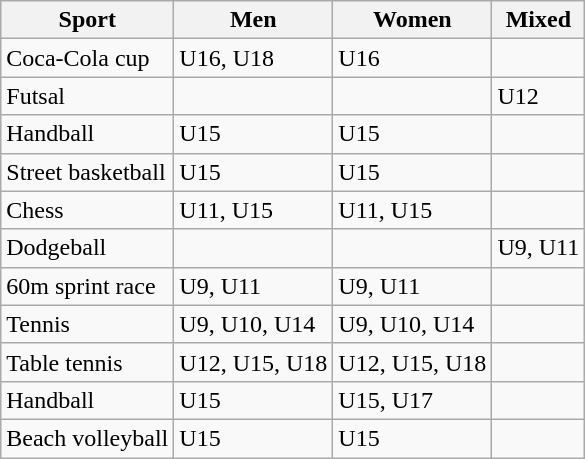<table class="wikitable">
<tr>
<th>Sport</th>
<th>Men</th>
<th>Women</th>
<th>Mixed</th>
</tr>
<tr>
<td>Coca-Cola cup</td>
<td>U16, U18</td>
<td>U16</td>
<td></td>
</tr>
<tr>
<td>Futsal</td>
<td></td>
<td></td>
<td>U12</td>
</tr>
<tr>
<td>Handball</td>
<td>U15</td>
<td>U15</td>
<td></td>
</tr>
<tr>
<td>Street basketball</td>
<td>U15</td>
<td>U15</td>
<td></td>
</tr>
<tr>
<td>Chess</td>
<td>U11, U15</td>
<td>U11, U15</td>
<td></td>
</tr>
<tr>
<td>Dodgeball</td>
<td></td>
<td></td>
<td>U9, U11</td>
</tr>
<tr>
<td>60m sprint race</td>
<td>U9, U11</td>
<td>U9, U11</td>
<td></td>
</tr>
<tr>
<td>Tennis</td>
<td>U9, U10, U14</td>
<td>U9, U10, U14</td>
<td></td>
</tr>
<tr>
<td>Table tennis</td>
<td>U12, U15, U18</td>
<td>U12, U15, U18</td>
<td></td>
</tr>
<tr>
<td>Handball</td>
<td>U15</td>
<td>U15, U17</td>
<td></td>
</tr>
<tr>
<td>Beach volleyball</td>
<td>U15</td>
<td>U15</td>
<td></td>
</tr>
</table>
